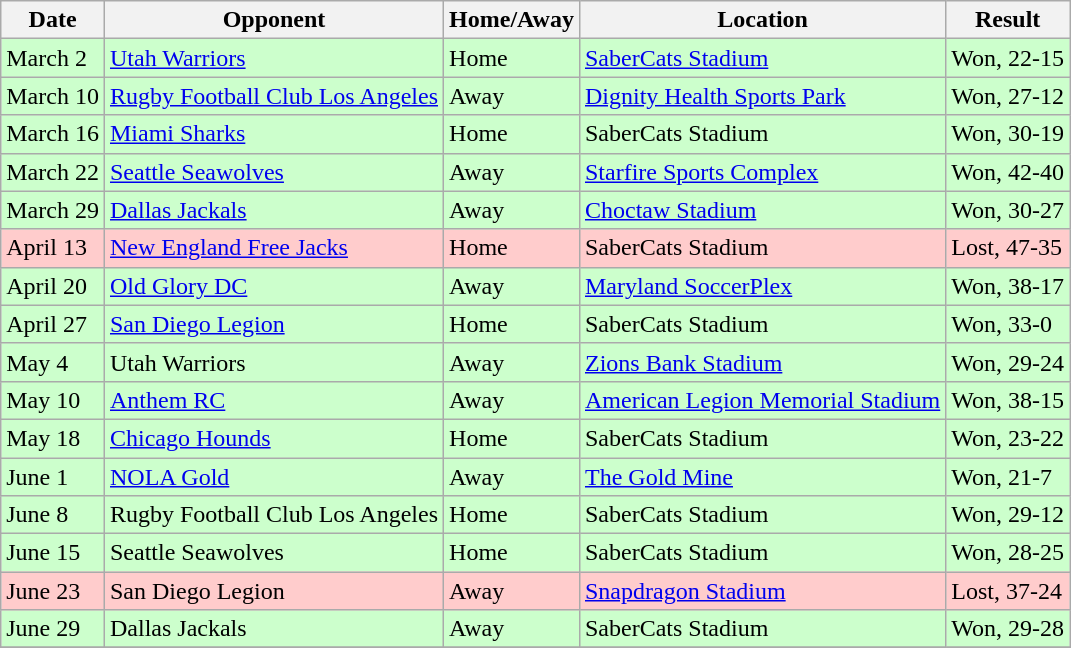<table class="wikitable">
<tr>
<th>Date</th>
<th>Opponent</th>
<th>Home/Away</th>
<th>Location</th>
<th>Result</th>
</tr>
<tr style="background:#cfc;">
<td>March 2</td>
<td><a href='#'>Utah Warriors</a></td>
<td>Home</td>
<td><a href='#'>SaberCats Stadium</a></td>
<td>Won, 22-15</td>
</tr>
<tr style="background:#cfc;">
<td>March 10</td>
<td><a href='#'>Rugby Football Club Los Angeles</a></td>
<td>Away</td>
<td><a href='#'>Dignity Health Sports Park</a></td>
<td>Won, 27-12</td>
</tr>
<tr style="background:#cfc;">
<td>March 16</td>
<td><a href='#'>Miami Sharks</a></td>
<td>Home</td>
<td>SaberCats Stadium</td>
<td>Won, 30-19</td>
</tr>
<tr style="background:#cfc;">
<td>March 22</td>
<td><a href='#'>Seattle Seawolves</a></td>
<td>Away</td>
<td><a href='#'>Starfire Sports Complex</a></td>
<td>Won, 42-40</td>
</tr>
<tr style="background:#cfc;">
<td>March 29</td>
<td><a href='#'>Dallas Jackals</a></td>
<td>Away</td>
<td><a href='#'>Choctaw Stadium</a></td>
<td>Won, 30-27</td>
</tr>
<tr style="background:#fcc;">
<td>April 13</td>
<td><a href='#'>New England Free Jacks</a></td>
<td>Home</td>
<td>SaberCats Stadium</td>
<td>Lost, 47-35</td>
</tr>
<tr style="background:#cfc;">
<td>April 20</td>
<td><a href='#'>Old Glory DC</a></td>
<td>Away</td>
<td><a href='#'>Maryland SoccerPlex</a></td>
<td>Won, 38-17</td>
</tr>
<tr style="background:#cfc;">
<td>April 27</td>
<td><a href='#'>San Diego Legion</a></td>
<td>Home</td>
<td>SaberCats Stadium</td>
<td>Won, 33-0</td>
</tr>
<tr style="background:#cfc;">
<td>May 4</td>
<td>Utah Warriors</td>
<td>Away</td>
<td><a href='#'>Zions Bank Stadium</a></td>
<td>Won, 29-24</td>
</tr>
<tr style="background:#cfc;">
<td>May 10</td>
<td><a href='#'>Anthem RC</a></td>
<td>Away</td>
<td><a href='#'>American Legion Memorial Stadium</a></td>
<td>Won, 38-15</td>
</tr>
<tr style="background:#cfc;">
<td>May 18</td>
<td><a href='#'>Chicago Hounds</a></td>
<td>Home</td>
<td>SaberCats Stadium</td>
<td>Won, 23-22</td>
</tr>
<tr style="background:#cfc;">
<td>June 1</td>
<td><a href='#'>NOLA Gold</a></td>
<td>Away</td>
<td><a href='#'>The Gold Mine</a></td>
<td>Won, 21-7</td>
</tr>
<tr style="background:#cfc;">
<td>June 8</td>
<td>Rugby Football Club Los Angeles</td>
<td>Home</td>
<td>SaberCats Stadium</td>
<td>Won, 29-12</td>
</tr>
<tr style="background:#cfc;">
<td>June 15</td>
<td>Seattle Seawolves</td>
<td>Home</td>
<td>SaberCats Stadium</td>
<td>Won, 28-25</td>
</tr>
<tr style="background:#fcc;">
<td>June 23</td>
<td>San Diego Legion</td>
<td>Away</td>
<td><a href='#'>Snapdragon Stadium</a></td>
<td>Lost, 37-24</td>
</tr>
<tr bgcolor="#cfc">
<td>June 29</td>
<td>Dallas Jackals</td>
<td>Away</td>
<td>SaberCats Stadium</td>
<td>Won, 29-28</td>
</tr>
<tr>
</tr>
</table>
